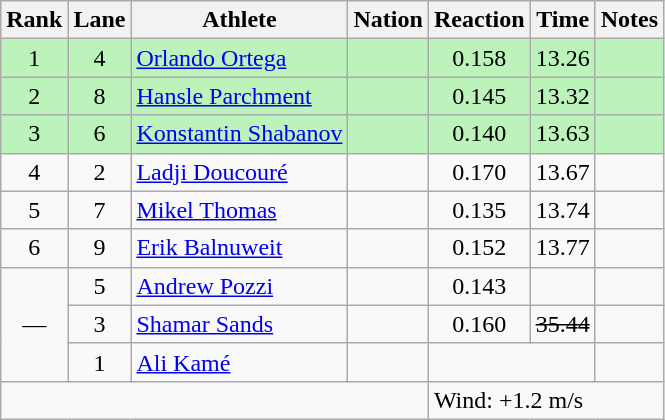<table class="wikitable sortable" style="text-align:center">
<tr>
<th>Rank</th>
<th>Lane</th>
<th>Athlete</th>
<th>Nation</th>
<th>Reaction</th>
<th>Time</th>
<th>Notes</th>
</tr>
<tr bgcolor=bbf3bb>
<td>1</td>
<td>4</td>
<td align=left><a href='#'>Orlando Ortega</a></td>
<td align=left></td>
<td>0.158</td>
<td>13.26</td>
<td></td>
</tr>
<tr bgcolor=bbf3bb>
<td>2</td>
<td>8</td>
<td align=left><a href='#'>Hansle Parchment</a></td>
<td align=left></td>
<td>0.145</td>
<td>13.32</td>
<td></td>
</tr>
<tr bgcolor=bbf3bb>
<td>3</td>
<td>6</td>
<td align=left><a href='#'>Konstantin Shabanov</a></td>
<td align=left></td>
<td>0.140</td>
<td>13.63</td>
<td></td>
</tr>
<tr>
<td>4</td>
<td>2</td>
<td align=left><a href='#'>Ladji Doucouré</a></td>
<td align=left></td>
<td>0.170</td>
<td>13.67</td>
<td></td>
</tr>
<tr>
<td>5</td>
<td>7</td>
<td align=left><a href='#'>Mikel Thomas</a></td>
<td align=left></td>
<td>0.135</td>
<td>13.74</td>
<td></td>
</tr>
<tr>
<td>6</td>
<td>9</td>
<td align=left><a href='#'>Erik Balnuweit</a></td>
<td align=left></td>
<td>0.152</td>
<td>13.77</td>
<td></td>
</tr>
<tr>
<td rowspan=3 data-sort-value=7>—</td>
<td>5</td>
<td align=left><a href='#'>Andrew Pozzi</a></td>
<td align=left></td>
<td>0.143</td>
<td data-sort-value=99.99></td>
<td></td>
</tr>
<tr>
<td>3</td>
<td align=left><a href='#'>Shamar Sands</a></td>
<td align=left></td>
<td>0.160</td>
<td><s>35.44</s></td>
<td></td>
</tr>
<tr>
<td>1</td>
<td align=left><a href='#'>Ali Kamé</a></td>
<td align=left></td>
<td colspan=2 data-sort-value=99.99></td>
<td></td>
</tr>
<tr class="sortbottom">
<td colspan=4></td>
<td colspan="3" style="text-align:left;">Wind: +1.2 m/s</td>
</tr>
</table>
